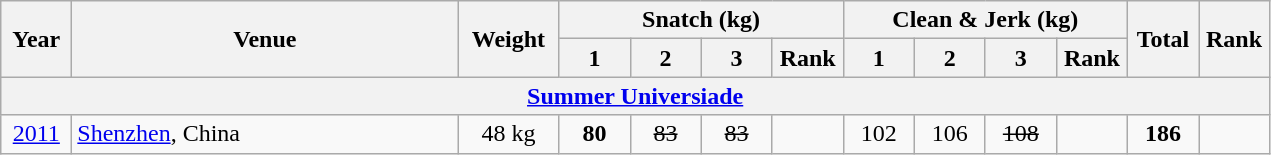<table class = "wikitable" style="text-align:center;">
<tr>
<th rowspan=2 width=40>Year</th>
<th rowspan=2 width=250>Venue</th>
<th rowspan=2 width=60>Weight</th>
<th colspan=4>Snatch (kg)</th>
<th colspan=4>Clean & Jerk (kg)</th>
<th rowspan=2 width=40>Total</th>
<th rowspan=2 width=40>Rank</th>
</tr>
<tr>
<th width=40>1</th>
<th width=40>2</th>
<th width=40>3</th>
<th width=40>Rank</th>
<th width=40>1</th>
<th width=40>2</th>
<th width=40>3</th>
<th width=40>Rank</th>
</tr>
<tr>
<th colspan=13><a href='#'>Summer Universiade</a></th>
</tr>
<tr>
<td><a href='#'>2011</a></td>
<td align=left> <a href='#'>Shenzhen</a>, China</td>
<td>48 kg</td>
<td><strong>80</strong></td>
<td><s>83</s></td>
<td><s>83</s></td>
<td></td>
<td>102</td>
<td>106</td>
<td><s>108</s></td>
<td></td>
<td><strong>186</strong></td>
<td></td>
</tr>
</table>
